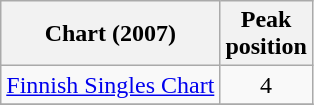<table class="wikitable sortable" border="1">
<tr>
<th>Chart (2007)</th>
<th>Peak<br>position</th>
</tr>
<tr>
<td><a href='#'>Finnish Singles Chart</a></td>
<td align="center">4</td>
</tr>
<tr>
</tr>
</table>
